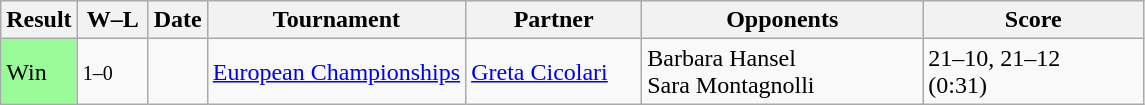<table class="sortable wikitable">
<tr>
<th>Result</th>
<th width=40, class="unsortable">W–L</th>
<th>Date</th>
<th>Tournament</th>
<th width=110>Partner</th>
<th width=180>Opponents</th>
<th width=140, class="unsortable">Score</th>
</tr>
<tr>
<td bgcolor="98FB98">Win</td>
<td><small>1–0</small></td>
<td></td>
<td><a href='#'>European Championships</a></td>
<td><a href='#'>Greta Cicolari</a></td>
<td> Barbara Hansel<br> Sara Montagnolli</td>
<td>21–10, 21–12<br>(0:31)</td>
</tr>
</table>
